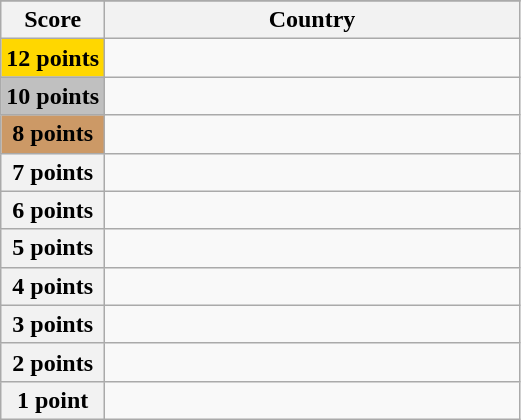<table class="wikitable">
<tr>
</tr>
<tr>
<th scope="col" width="20%">Score</th>
<th scope="col">Country</th>
</tr>
<tr>
<th scope="row" style="background:gold">12 points</th>
<td></td>
</tr>
<tr>
<th scope="row" style="background:silver">10 points</th>
<td></td>
</tr>
<tr>
<th scope="row" style="background:#CC9966">8 points</th>
<td></td>
</tr>
<tr>
<th scope="row">7 points</th>
<td></td>
</tr>
<tr>
<th scope="row">6 points</th>
<td></td>
</tr>
<tr>
<th scope="row">5 points</th>
<td></td>
</tr>
<tr>
<th scope="row">4 points</th>
<td></td>
</tr>
<tr>
<th scope="row">3 points</th>
<td></td>
</tr>
<tr>
<th scope="row">2 points</th>
<td></td>
</tr>
<tr>
<th scope="row">1 point</th>
<td></td>
</tr>
</table>
